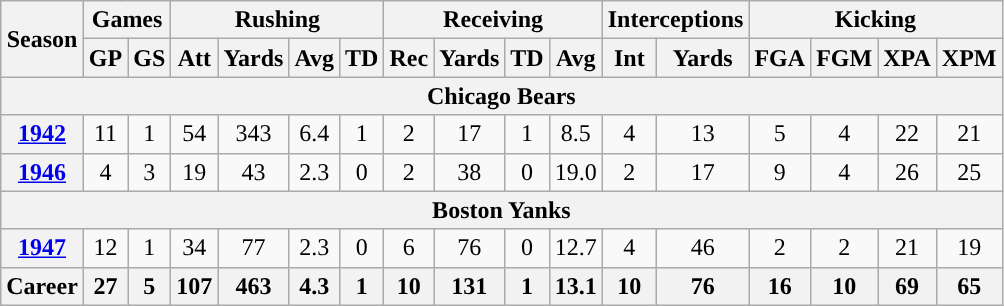<table class="wikitable" style="text-align:center;">
<tr>
<th rowspan="2">Season</th>
<th colspan="2">Games</th>
<th colspan="4">Rushing</th>
<th colspan="4">Receiving</th>
<th colspan="2">Interceptions</th>
<th colspan="4">Kicking</th>
</tr>
<tr>
<th>GP</th>
<th>GS</th>
<th>Att</th>
<th>Yards</th>
<th>Avg</th>
<th>TD</th>
<th>Rec</th>
<th>Yards</th>
<th>TD</th>
<th>Avg</th>
<th>Int</th>
<th>Yards</th>
<th>FGA</th>
<th>FGM</th>
<th>XPA</th>
<th>XPM</th>
</tr>
<tr>
<th colspan="17">Chicago Bears</th>
</tr>
<tr>
<th><a href='#'>1942</a></th>
<td>11</td>
<td>1</td>
<td>54</td>
<td>343</td>
<td>6.4</td>
<td>1</td>
<td>2</td>
<td>17</td>
<td>1</td>
<td>8.5</td>
<td>4</td>
<td>13</td>
<td>5</td>
<td>4</td>
<td>22</td>
<td>21</td>
</tr>
<tr>
<th><a href='#'>1946</a></th>
<td>4</td>
<td>3</td>
<td>19</td>
<td>43</td>
<td>2.3</td>
<td>0</td>
<td>2</td>
<td>38</td>
<td>0</td>
<td>19.0</td>
<td>2</td>
<td>17</td>
<td>9</td>
<td>4</td>
<td>26</td>
<td>25</td>
</tr>
<tr>
<th colspan="17">Boston Yanks</th>
</tr>
<tr>
<th><a href='#'>1947</a></th>
<td>12</td>
<td>1</td>
<td>34</td>
<td>77</td>
<td>2.3</td>
<td>0</td>
<td>6</td>
<td>76</td>
<td>0</td>
<td>12.7</td>
<td>4</td>
<td>46</td>
<td>2</td>
<td>2</td>
<td>21</td>
<td>19</td>
</tr>
<tr>
<th>Career</th>
<th>27</th>
<th>5</th>
<th>107</th>
<th>463</th>
<th>4.3</th>
<th>1</th>
<th>10</th>
<th>131</th>
<th>1</th>
<th>13.1</th>
<th>10</th>
<th>76</th>
<th>16</th>
<th>10</th>
<th>69</th>
<th>65</th>
</tr>
</table>
